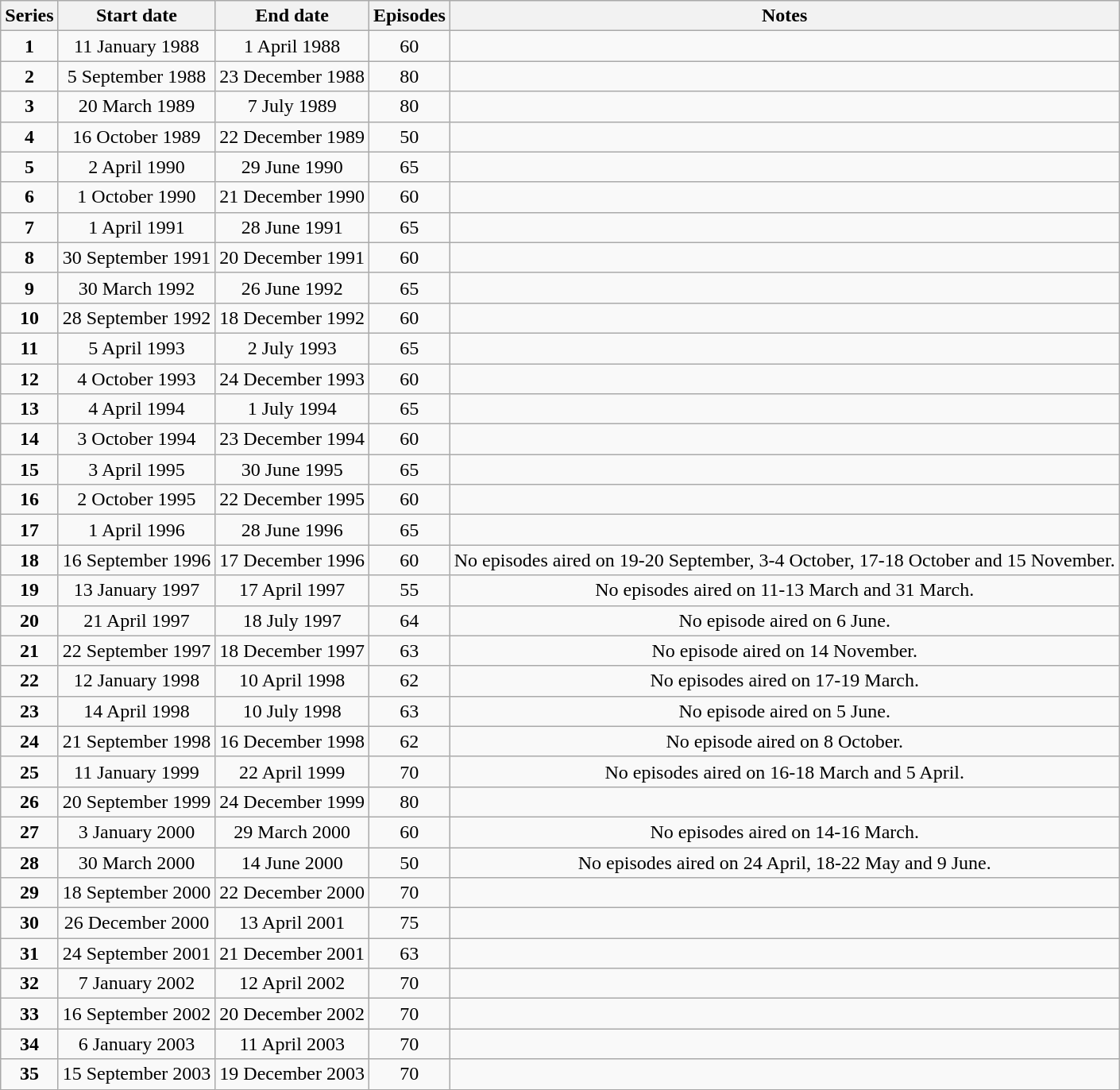<table class="wikitable" style="text-align:center;">
<tr>
<th>Series</th>
<th>Start date</th>
<th>End date</th>
<th>Episodes</th>
<th>Notes</th>
</tr>
<tr>
<td><strong>1</strong></td>
<td>11 January 1988</td>
<td>1 April 1988</td>
<td>60</td>
<td></td>
</tr>
<tr>
<td><strong>2</strong></td>
<td>5 September 1988</td>
<td>23 December 1988</td>
<td>80</td>
<td></td>
</tr>
<tr>
<td><strong>3</strong></td>
<td>20 March 1989</td>
<td>7 July 1989</td>
<td>80</td>
<td></td>
</tr>
<tr>
<td><strong>4</strong></td>
<td>16 October 1989</td>
<td>22 December 1989</td>
<td>50</td>
<td></td>
</tr>
<tr>
<td><strong>5</strong></td>
<td>2 April 1990</td>
<td>29 June 1990</td>
<td>65</td>
<td></td>
</tr>
<tr>
<td><strong>6</strong></td>
<td>1 October 1990</td>
<td>21 December 1990</td>
<td>60</td>
<td></td>
</tr>
<tr>
<td><strong>7</strong></td>
<td>1 April 1991</td>
<td>28 June 1991</td>
<td>65</td>
<td></td>
</tr>
<tr>
<td><strong>8</strong></td>
<td>30 September 1991</td>
<td>20 December 1991</td>
<td>60</td>
<td></td>
</tr>
<tr>
<td><strong>9</strong></td>
<td>30 March 1992</td>
<td>26 June 1992</td>
<td>65</td>
<td></td>
</tr>
<tr>
<td><strong>10</strong></td>
<td>28 September 1992</td>
<td>18 December 1992</td>
<td>60</td>
<td></td>
</tr>
<tr>
<td><strong>11</strong></td>
<td>5 April 1993</td>
<td>2 July 1993</td>
<td>65</td>
<td></td>
</tr>
<tr>
<td><strong>12</strong></td>
<td>4 October 1993</td>
<td>24 December 1993</td>
<td>60</td>
<td></td>
</tr>
<tr>
<td><strong>13</strong></td>
<td>4 April 1994</td>
<td>1 July 1994</td>
<td>65</td>
<td></td>
</tr>
<tr>
<td><strong>14</strong></td>
<td>3 October 1994</td>
<td>23 December 1994</td>
<td>60</td>
<td></td>
</tr>
<tr>
<td><strong>15</strong></td>
<td>3 April 1995</td>
<td>30 June 1995</td>
<td>65</td>
<td></td>
</tr>
<tr>
<td><strong>16</strong></td>
<td>2 October 1995</td>
<td>22 December 1995</td>
<td>60</td>
<td></td>
</tr>
<tr>
<td><strong>17</strong></td>
<td>1 April 1996</td>
<td>28 June 1996</td>
<td>65</td>
<td></td>
</tr>
<tr>
<td><strong>18</strong></td>
<td>16 September 1996</td>
<td>17 December 1996</td>
<td>60</td>
<td>No episodes aired on 19-20 September, 3-4 October, 17-18 October and 15 November.</td>
</tr>
<tr>
<td><strong>19</strong></td>
<td>13 January 1997</td>
<td>17 April 1997</td>
<td>55</td>
<td>No episodes aired on 11-13 March and 31 March.</td>
</tr>
<tr>
<td><strong>20</strong></td>
<td>21 April 1997</td>
<td>18 July 1997</td>
<td>64</td>
<td>No episode aired on 6 June.</td>
</tr>
<tr>
<td><strong>21</strong></td>
<td>22 September 1997</td>
<td>18 December 1997</td>
<td>63</td>
<td>No episode aired on 14 November.</td>
</tr>
<tr>
<td><strong>22</strong></td>
<td>12 January 1998</td>
<td>10 April 1998</td>
<td>62</td>
<td>No episodes aired on 17-19 March.</td>
</tr>
<tr>
<td><strong>23</strong></td>
<td>14 April 1998</td>
<td>10 July 1998</td>
<td>63</td>
<td>No episode aired on 5 June.</td>
</tr>
<tr>
<td><strong>24</strong></td>
<td>21 September 1998</td>
<td>16 December 1998</td>
<td>62</td>
<td>No episode aired on 8 October.</td>
</tr>
<tr>
<td><strong>25</strong></td>
<td>11 January 1999</td>
<td>22 April 1999</td>
<td>70</td>
<td>No episodes aired on 16-18 March and 5 April.</td>
</tr>
<tr>
<td><strong>26</strong></td>
<td>20 September 1999</td>
<td>24 December 1999</td>
<td>80</td>
<td></td>
</tr>
<tr>
<td><strong>27</strong></td>
<td>3 January 2000</td>
<td>29 March 2000</td>
<td>60</td>
<td>No episodes aired on 14-16 March.</td>
</tr>
<tr>
<td><strong>28</strong></td>
<td>30 March 2000</td>
<td>14 June 2000</td>
<td>50</td>
<td>No episodes aired on 24 April, 18-22 May and 9 June.</td>
</tr>
<tr>
<td><strong>29</strong></td>
<td>18 September 2000</td>
<td>22 December 2000</td>
<td>70</td>
<td></td>
</tr>
<tr>
<td><strong>30</strong></td>
<td>26 December 2000</td>
<td>13 April 2001</td>
<td>75</td>
<td></td>
</tr>
<tr>
<td><strong>31</strong></td>
<td>24 September 2001</td>
<td>21 December 2001</td>
<td>63</td>
<td></td>
</tr>
<tr>
<td><strong>32</strong></td>
<td>7 January 2002</td>
<td>12 April 2002</td>
<td>70</td>
<td></td>
</tr>
<tr>
<td><strong>33</strong></td>
<td>16 September 2002</td>
<td>20 December 2002</td>
<td>70</td>
<td></td>
</tr>
<tr>
<td><strong>34</strong></td>
<td>6 January 2003</td>
<td>11 April 2003</td>
<td>70</td>
<td></td>
</tr>
<tr>
<td><strong>35</strong></td>
<td>15 September 2003</td>
<td>19 December 2003</td>
<td>70</td>
<td></td>
</tr>
</table>
